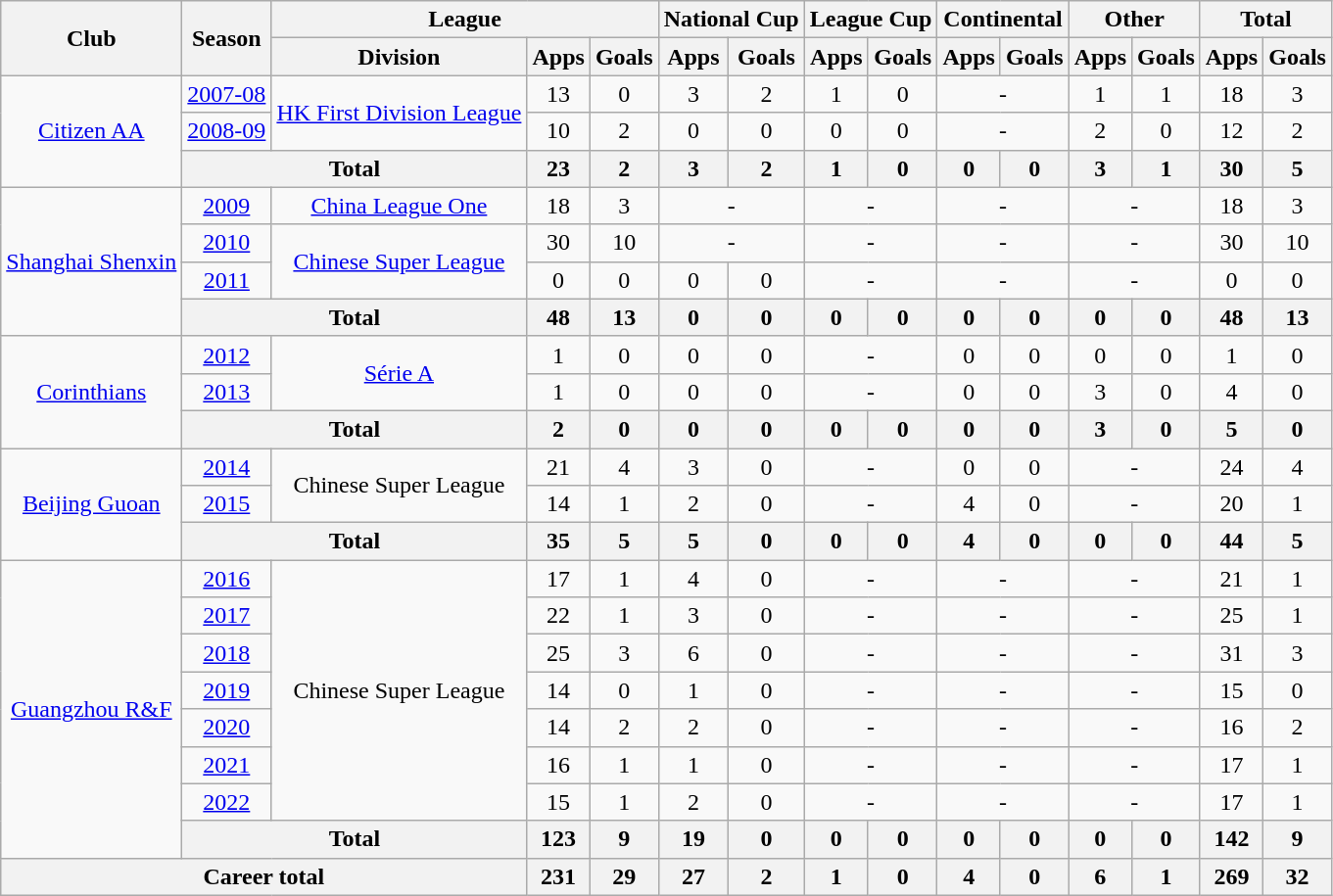<table class="wikitable" style="text-align: center">
<tr>
<th rowspan="2">Club</th>
<th rowspan="2">Season</th>
<th colspan="3">League</th>
<th colspan="2">National Cup</th>
<th colspan="2">League Cup</th>
<th colspan="2">Continental</th>
<th colspan="2">Other</th>
<th colspan="2">Total</th>
</tr>
<tr>
<th>Division</th>
<th>Apps</th>
<th>Goals</th>
<th>Apps</th>
<th>Goals</th>
<th>Apps</th>
<th>Goals</th>
<th>Apps</th>
<th>Goals</th>
<th>Apps</th>
<th>Goals</th>
<th>Apps</th>
<th>Goals</th>
</tr>
<tr>
<td rowspan=3><a href='#'>Citizen AA</a></td>
<td><a href='#'>2007-08</a></td>
<td rowspan=2><a href='#'>HK First Division League</a></td>
<td>13</td>
<td>0</td>
<td>3</td>
<td>2</td>
<td>1</td>
<td>0</td>
<td colspan="2">-</td>
<td>1</td>
<td>1</td>
<td>18</td>
<td>3</td>
</tr>
<tr>
<td><a href='#'>2008-09</a></td>
<td>10</td>
<td>2</td>
<td>0</td>
<td>0</td>
<td>0</td>
<td>0</td>
<td colspan="2">-</td>
<td>2</td>
<td>0</td>
<td>12</td>
<td>2</td>
</tr>
<tr>
<th colspan="2"><strong>Total</strong></th>
<th>23</th>
<th>2</th>
<th>3</th>
<th>2</th>
<th>1</th>
<th>0</th>
<th>0</th>
<th>0</th>
<th>3</th>
<th>1</th>
<th>30</th>
<th>5</th>
</tr>
<tr>
<td rowspan=4><a href='#'>Shanghai Shenxin</a></td>
<td><a href='#'>2009</a></td>
<td><a href='#'>China League One</a></td>
<td>18</td>
<td>3</td>
<td colspan="2">-</td>
<td colspan="2">-</td>
<td colspan="2">-</td>
<td colspan="2">-</td>
<td>18</td>
<td>3</td>
</tr>
<tr>
<td><a href='#'>2010</a></td>
<td rowspan=2><a href='#'>Chinese Super League</a></td>
<td>30</td>
<td>10</td>
<td colspan="2">-</td>
<td colspan="2">-</td>
<td colspan="2">-</td>
<td colspan="2">-</td>
<td>30</td>
<td>10</td>
</tr>
<tr>
<td><a href='#'>2011</a></td>
<td>0</td>
<td>0</td>
<td>0</td>
<td>0</td>
<td colspan="2">-</td>
<td colspan="2">-</td>
<td colspan="2">-</td>
<td>0</td>
<td>0</td>
</tr>
<tr>
<th colspan="2"><strong>Total</strong></th>
<th>48</th>
<th>13</th>
<th>0</th>
<th>0</th>
<th>0</th>
<th>0</th>
<th>0</th>
<th>0</th>
<th>0</th>
<th>0</th>
<th>48</th>
<th>13</th>
</tr>
<tr>
<td rowspan=3><a href='#'>Corinthians</a></td>
<td><a href='#'>2012</a></td>
<td rowspan=2><a href='#'>Série A</a></td>
<td>1</td>
<td>0</td>
<td>0</td>
<td>0</td>
<td colspan="2">-</td>
<td>0</td>
<td>0</td>
<td>0</td>
<td>0</td>
<td>1</td>
<td>0</td>
</tr>
<tr>
<td><a href='#'>2013</a></td>
<td>1</td>
<td>0</td>
<td>0</td>
<td>0</td>
<td colspan="2">-</td>
<td>0</td>
<td>0</td>
<td>3</td>
<td>0</td>
<td>4</td>
<td>0</td>
</tr>
<tr>
<th colspan="2"><strong>Total</strong></th>
<th>2</th>
<th>0</th>
<th>0</th>
<th>0</th>
<th>0</th>
<th>0</th>
<th>0</th>
<th>0</th>
<th>3</th>
<th>0</th>
<th>5</th>
<th>0</th>
</tr>
<tr>
<td rowspan=3><a href='#'>Beijing Guoan</a></td>
<td><a href='#'>2014</a></td>
<td rowspan=2>Chinese Super League</td>
<td>21</td>
<td>4</td>
<td>3</td>
<td>0</td>
<td colspan="2">-</td>
<td>0</td>
<td>0</td>
<td colspan="2">-</td>
<td>24</td>
<td>4</td>
</tr>
<tr>
<td><a href='#'>2015</a></td>
<td>14</td>
<td>1</td>
<td>2</td>
<td>0</td>
<td colspan="2">-</td>
<td>4</td>
<td>0</td>
<td colspan="2">-</td>
<td>20</td>
<td>1</td>
</tr>
<tr>
<th colspan="2"><strong>Total</strong></th>
<th>35</th>
<th>5</th>
<th>5</th>
<th>0</th>
<th>0</th>
<th>0</th>
<th>4</th>
<th>0</th>
<th>0</th>
<th>0</th>
<th>44</th>
<th>5</th>
</tr>
<tr>
<td rowspan=8><a href='#'>Guangzhou R&F</a></td>
<td><a href='#'>2016</a></td>
<td rowspan=7>Chinese Super League</td>
<td>17</td>
<td>1</td>
<td>4</td>
<td>0</td>
<td colspan="2">-</td>
<td colspan="2">-</td>
<td colspan="2">-</td>
<td>21</td>
<td>1</td>
</tr>
<tr>
<td><a href='#'>2017</a></td>
<td>22</td>
<td>1</td>
<td>3</td>
<td>0</td>
<td colspan="2">-</td>
<td colspan="2">-</td>
<td colspan="2">-</td>
<td>25</td>
<td>1</td>
</tr>
<tr>
<td><a href='#'>2018</a></td>
<td>25</td>
<td>3</td>
<td>6</td>
<td>0</td>
<td colspan="2">-</td>
<td colspan="2">-</td>
<td colspan="2">-</td>
<td>31</td>
<td>3</td>
</tr>
<tr>
<td><a href='#'>2019</a></td>
<td>14</td>
<td>0</td>
<td>1</td>
<td>0</td>
<td colspan="2">-</td>
<td colspan="2">-</td>
<td colspan="2">-</td>
<td>15</td>
<td>0</td>
</tr>
<tr>
<td><a href='#'>2020</a></td>
<td>14</td>
<td>2</td>
<td>2</td>
<td>0</td>
<td colspan="2">-</td>
<td colspan="2">-</td>
<td colspan="2">-</td>
<td>16</td>
<td>2</td>
</tr>
<tr>
<td><a href='#'>2021</a></td>
<td>16</td>
<td>1</td>
<td>1</td>
<td>0</td>
<td colspan="2">-</td>
<td colspan="2">-</td>
<td colspan="2">-</td>
<td>17</td>
<td>1</td>
</tr>
<tr>
<td><a href='#'>2022</a></td>
<td>15</td>
<td>1</td>
<td>2</td>
<td>0</td>
<td colspan="2">-</td>
<td colspan="2">-</td>
<td colspan="2">-</td>
<td>17</td>
<td>1</td>
</tr>
<tr>
<th colspan="2"><strong>Total</strong></th>
<th>123</th>
<th>9</th>
<th>19</th>
<th>0</th>
<th>0</th>
<th>0</th>
<th>0</th>
<th>0</th>
<th>0</th>
<th>0</th>
<th>142</th>
<th>9</th>
</tr>
<tr>
<th colspan=3>Career total</th>
<th>231</th>
<th>29</th>
<th>27</th>
<th>2</th>
<th>1</th>
<th>0</th>
<th>4</th>
<th>0</th>
<th>6</th>
<th>1</th>
<th>269</th>
<th>32</th>
</tr>
</table>
